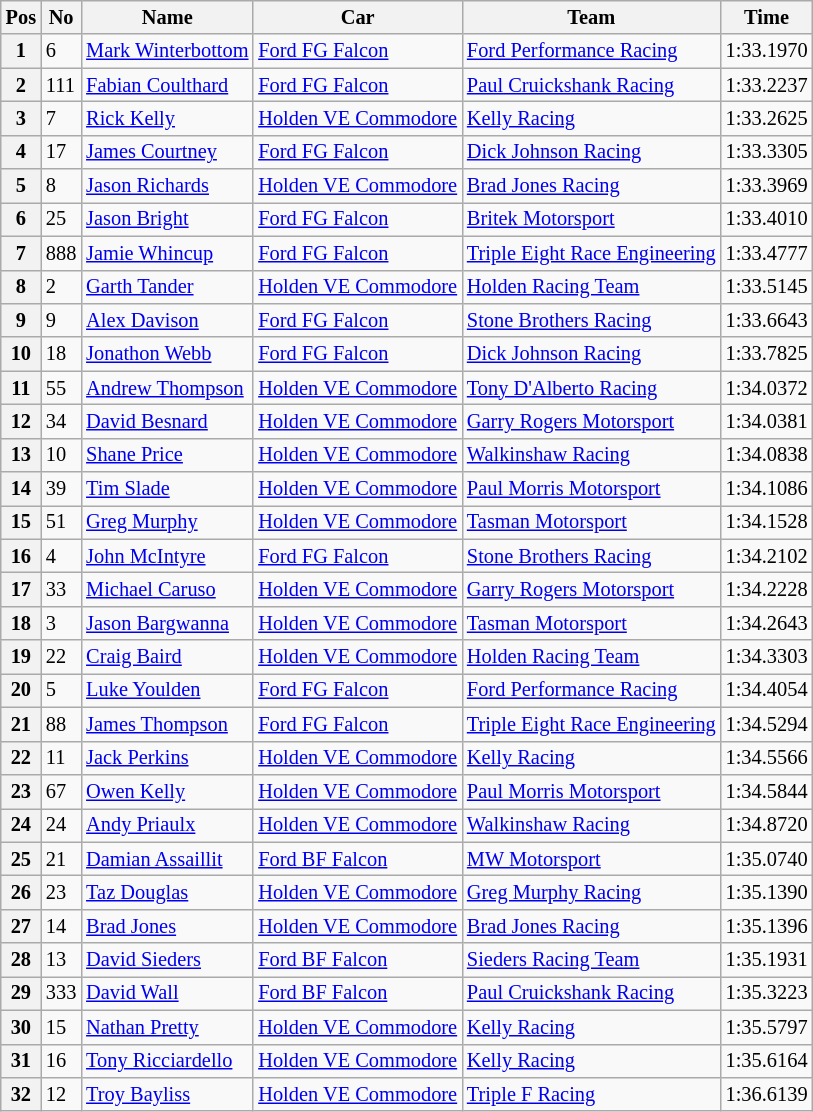<table class="wikitable" style="font-size: 85%;">
<tr>
<th>Pos</th>
<th>No</th>
<th>Name</th>
<th>Car</th>
<th>Team</th>
<th>Time</th>
</tr>
<tr>
<th>1</th>
<td>6</td>
<td> <a href='#'>Mark Winterbottom</a></td>
<td><a href='#'>Ford FG Falcon</a></td>
<td><a href='#'>Ford Performance Racing</a></td>
<td>1:33.1970</td>
</tr>
<tr>
<th>2</th>
<td>111</td>
<td> <a href='#'>Fabian Coulthard</a></td>
<td><a href='#'>Ford FG Falcon</a></td>
<td><a href='#'>Paul Cruickshank Racing</a></td>
<td>1:33.2237</td>
</tr>
<tr>
<th>3</th>
<td>7</td>
<td> <a href='#'>Rick Kelly</a></td>
<td><a href='#'>Holden VE Commodore</a></td>
<td><a href='#'>Kelly Racing</a></td>
<td>1:33.2625</td>
</tr>
<tr>
<th>4</th>
<td>17</td>
<td> <a href='#'>James Courtney</a></td>
<td><a href='#'>Ford FG Falcon</a></td>
<td><a href='#'>Dick Johnson Racing</a></td>
<td>1:33.3305</td>
</tr>
<tr>
<th>5</th>
<td>8</td>
<td> <a href='#'>Jason Richards</a></td>
<td><a href='#'>Holden VE Commodore</a></td>
<td><a href='#'>Brad Jones Racing</a></td>
<td>1:33.3969</td>
</tr>
<tr>
<th>6</th>
<td>25</td>
<td> <a href='#'>Jason Bright</a></td>
<td><a href='#'>Ford FG Falcon</a></td>
<td><a href='#'>Britek Motorsport</a></td>
<td>1:33.4010</td>
</tr>
<tr>
<th>7</th>
<td>888</td>
<td> <a href='#'>Jamie Whincup</a></td>
<td><a href='#'>Ford FG Falcon</a></td>
<td><a href='#'>Triple Eight Race Engineering</a></td>
<td>1:33.4777</td>
</tr>
<tr>
<th>8</th>
<td>2</td>
<td> <a href='#'>Garth Tander</a></td>
<td><a href='#'>Holden VE Commodore</a></td>
<td><a href='#'>Holden Racing Team</a></td>
<td>1:33.5145</td>
</tr>
<tr>
<th>9</th>
<td>9</td>
<td> <a href='#'>Alex Davison</a></td>
<td><a href='#'>Ford FG Falcon</a></td>
<td><a href='#'>Stone Brothers Racing</a></td>
<td>1:33.6643</td>
</tr>
<tr>
<th>10</th>
<td>18</td>
<td> <a href='#'>Jonathon Webb</a></td>
<td><a href='#'>Ford FG Falcon</a></td>
<td><a href='#'>Dick Johnson Racing</a></td>
<td>1:33.7825</td>
</tr>
<tr>
<th>11</th>
<td>55</td>
<td> <a href='#'>Andrew Thompson</a></td>
<td><a href='#'>Holden VE Commodore</a></td>
<td><a href='#'>Tony D'Alberto Racing</a></td>
<td>1:34.0372</td>
</tr>
<tr>
<th>12</th>
<td>34</td>
<td> <a href='#'>David Besnard</a></td>
<td><a href='#'>Holden VE Commodore</a></td>
<td><a href='#'>Garry Rogers Motorsport</a></td>
<td>1:34.0381</td>
</tr>
<tr>
<th>13</th>
<td>10</td>
<td> <a href='#'>Shane Price</a></td>
<td><a href='#'>Holden VE Commodore</a></td>
<td><a href='#'>Walkinshaw Racing</a></td>
<td>1:34.0838</td>
</tr>
<tr>
<th>14</th>
<td>39</td>
<td> <a href='#'>Tim Slade</a></td>
<td><a href='#'>Holden VE Commodore</a></td>
<td><a href='#'>Paul Morris Motorsport</a></td>
<td>1:34.1086</td>
</tr>
<tr>
<th>15</th>
<td>51</td>
<td> <a href='#'>Greg Murphy</a></td>
<td><a href='#'>Holden VE Commodore</a></td>
<td><a href='#'>Tasman Motorsport</a></td>
<td>1:34.1528</td>
</tr>
<tr>
<th>16</th>
<td>4</td>
<td> <a href='#'>John McIntyre</a></td>
<td><a href='#'>Ford FG Falcon</a></td>
<td><a href='#'>Stone Brothers Racing</a></td>
<td>1:34.2102</td>
</tr>
<tr>
<th>17</th>
<td>33</td>
<td> <a href='#'>Michael Caruso</a></td>
<td><a href='#'>Holden VE Commodore</a></td>
<td><a href='#'>Garry Rogers Motorsport</a></td>
<td>1:34.2228</td>
</tr>
<tr>
<th>18</th>
<td>3</td>
<td> <a href='#'>Jason Bargwanna</a></td>
<td><a href='#'>Holden VE Commodore</a></td>
<td><a href='#'>Tasman Motorsport</a></td>
<td>1:34.2643</td>
</tr>
<tr>
<th>19</th>
<td>22</td>
<td> <a href='#'>Craig Baird</a></td>
<td><a href='#'>Holden VE Commodore</a></td>
<td><a href='#'>Holden Racing Team</a></td>
<td>1:34.3303</td>
</tr>
<tr>
<th>20</th>
<td>5</td>
<td> <a href='#'>Luke Youlden</a></td>
<td><a href='#'>Ford FG Falcon</a></td>
<td><a href='#'>Ford Performance Racing</a></td>
<td>1:34.4054</td>
</tr>
<tr>
<th>21</th>
<td>88</td>
<td> <a href='#'>James Thompson</a></td>
<td><a href='#'>Ford FG Falcon</a></td>
<td><a href='#'>Triple Eight Race Engineering</a></td>
<td>1:34.5294</td>
</tr>
<tr>
<th>22</th>
<td>11</td>
<td> <a href='#'>Jack Perkins</a></td>
<td><a href='#'>Holden VE Commodore</a></td>
<td><a href='#'>Kelly Racing</a></td>
<td>1:34.5566</td>
</tr>
<tr>
<th>23</th>
<td>67</td>
<td> <a href='#'>Owen Kelly</a></td>
<td><a href='#'>Holden VE Commodore</a></td>
<td><a href='#'>Paul Morris Motorsport</a></td>
<td>1:34.5844</td>
</tr>
<tr>
<th>24</th>
<td>24</td>
<td> <a href='#'>Andy Priaulx</a></td>
<td><a href='#'>Holden VE Commodore</a></td>
<td><a href='#'>Walkinshaw Racing</a></td>
<td>1:34.8720</td>
</tr>
<tr>
<th>25</th>
<td>21</td>
<td> <a href='#'>Damian Assaillit</a></td>
<td><a href='#'>Ford BF Falcon</a></td>
<td><a href='#'>MW Motorsport</a></td>
<td>1:35.0740</td>
</tr>
<tr>
<th>26</th>
<td>23</td>
<td> <a href='#'>Taz Douglas</a></td>
<td><a href='#'>Holden VE Commodore</a></td>
<td><a href='#'>Greg Murphy Racing</a></td>
<td>1:35.1390</td>
</tr>
<tr>
<th>27</th>
<td>14</td>
<td> <a href='#'>Brad Jones</a></td>
<td><a href='#'>Holden VE Commodore</a></td>
<td><a href='#'>Brad Jones Racing</a></td>
<td>1:35.1396</td>
</tr>
<tr>
<th>28</th>
<td>13</td>
<td> <a href='#'>David Sieders</a></td>
<td><a href='#'>Ford BF Falcon</a></td>
<td><a href='#'>Sieders Racing Team</a></td>
<td>1:35.1931</td>
</tr>
<tr>
<th>29</th>
<td>333</td>
<td> <a href='#'>David Wall</a></td>
<td><a href='#'>Ford BF Falcon</a></td>
<td><a href='#'>Paul Cruickshank Racing</a></td>
<td>1:35.3223</td>
</tr>
<tr>
<th>30</th>
<td>15</td>
<td> <a href='#'>Nathan Pretty</a></td>
<td><a href='#'>Holden VE Commodore</a></td>
<td><a href='#'>Kelly Racing</a></td>
<td>1:35.5797</td>
</tr>
<tr>
<th>31</th>
<td>16</td>
<td> <a href='#'>Tony Ricciardello</a></td>
<td><a href='#'>Holden VE Commodore</a></td>
<td><a href='#'>Kelly Racing</a></td>
<td>1:35.6164</td>
</tr>
<tr>
<th>32</th>
<td>12</td>
<td> <a href='#'>Troy Bayliss</a></td>
<td><a href='#'>Holden VE Commodore</a></td>
<td><a href='#'>Triple F Racing</a></td>
<td>1:36.6139</td>
</tr>
</table>
